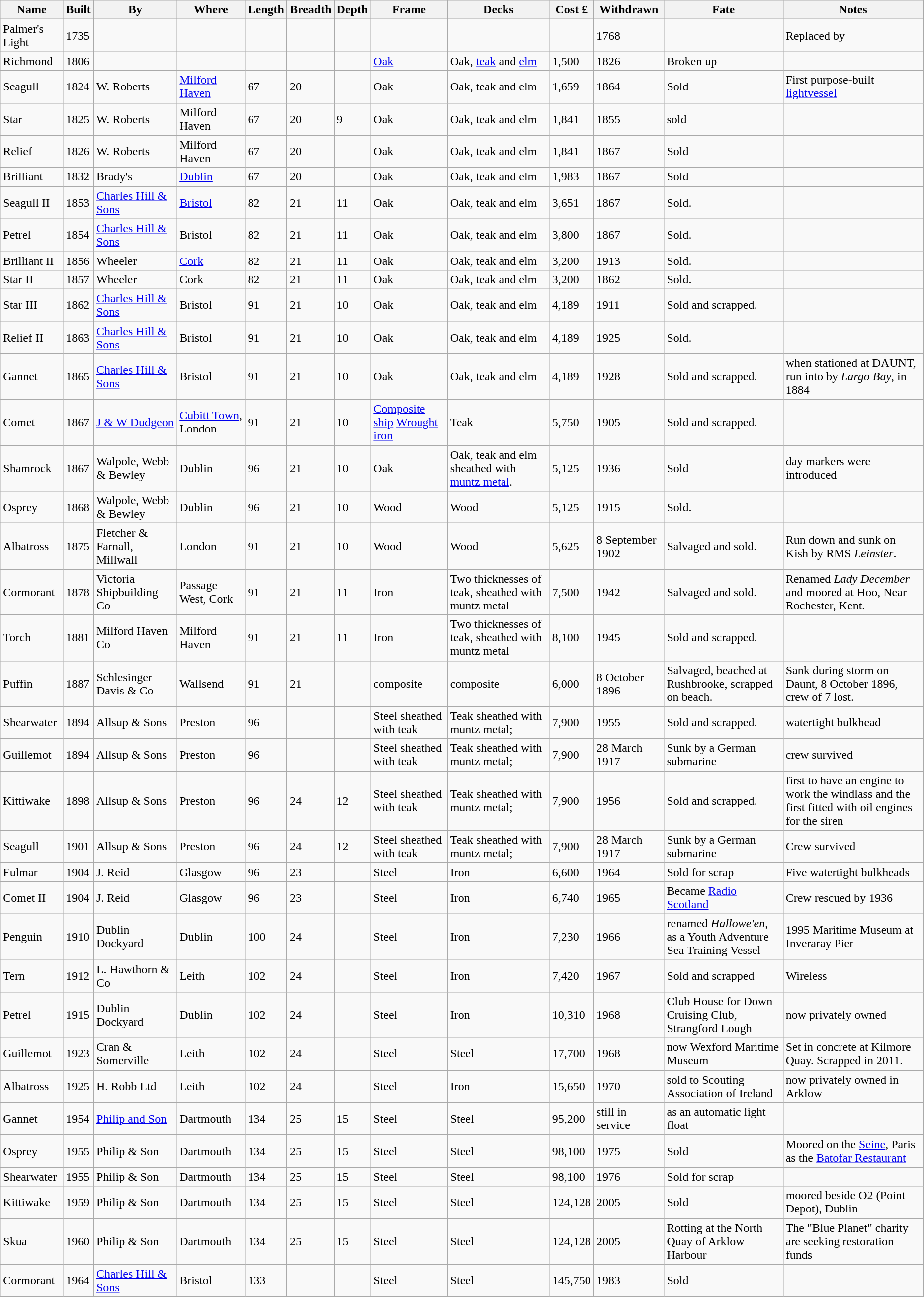<table class="wikitable sortable" width="98%">
<tr>
<th>Name</th>
<th>Built</th>
<th>By</th>
<th>Where</th>
<th>Length</th>
<th>Breadth</th>
<th>Depth</th>
<th class="unsortable">Frame</th>
<th class="unsortable">Decks</th>
<th>Cost £</th>
<th>Withdrawn</th>
<th class="unsortable">Fate</th>
<th class="unsortable">Notes</th>
</tr>
<tr>
<td>Palmer's Light</td>
<td>1735</td>
<td></td>
<td></td>
<td></td>
<td></td>
<td></td>
<td></td>
<td></td>
<td></td>
<td>1768</td>
<td> </td>
<td>Replaced by </td>
</tr>
<tr>
<td>Richmond</td>
<td>1806</td>
<td></td>
<td></td>
<td></td>
<td></td>
<td></td>
<td><a href='#'>Oak</a></td>
<td>Oak, <a href='#'>teak</a> and <a href='#'>elm</a></td>
<td>1,500</td>
<td>1826</td>
<td>Broken up</td>
<td> </td>
</tr>
<tr>
<td>Seagull</td>
<td>1824</td>
<td>W. Roberts</td>
<td><a href='#'>Milford Haven</a></td>
<td>67</td>
<td>20</td>
<td></td>
<td>Oak</td>
<td>Oak, teak and elm</td>
<td>1,659</td>
<td>1864</td>
<td>Sold</td>
<td>First purpose-built <a href='#'>lightvessel</a></td>
</tr>
<tr>
<td>Star</td>
<td>1825</td>
<td>W. Roberts</td>
<td>Milford Haven</td>
<td>67</td>
<td>20</td>
<td>9</td>
<td>Oak</td>
<td>Oak, teak and elm</td>
<td>1,841</td>
<td>1855</td>
<td>sold</td>
<td> </td>
</tr>
<tr>
<td>Relief</td>
<td>1826</td>
<td>W. Roberts</td>
<td>Milford Haven</td>
<td>67</td>
<td>20</td>
<td></td>
<td>Oak</td>
<td>Oak, teak and elm</td>
<td>1,841</td>
<td>1867</td>
<td>Sold</td>
<td> </td>
</tr>
<tr>
<td>Brilliant</td>
<td>1832</td>
<td>Brady's</td>
<td><a href='#'>Dublin</a></td>
<td>67</td>
<td>20</td>
<td></td>
<td>Oak</td>
<td>Oak, teak and elm</td>
<td>1,983</td>
<td>1867</td>
<td>Sold</td>
<td> </td>
</tr>
<tr>
<td>Seagull II</td>
<td>1853</td>
<td><a href='#'>Charles Hill & Sons</a></td>
<td><a href='#'>Bristol</a></td>
<td>82</td>
<td>21</td>
<td>11</td>
<td>Oak</td>
<td>Oak, teak and elm</td>
<td>3,651</td>
<td>1867</td>
<td>Sold.</td>
<td> </td>
</tr>
<tr>
<td>Petrel</td>
<td>1854</td>
<td><a href='#'>Charles Hill & Sons</a></td>
<td>Bristol</td>
<td>82</td>
<td>21</td>
<td>11</td>
<td>Oak</td>
<td>Oak, teak and elm</td>
<td>3,800</td>
<td>1867</td>
<td>Sold.</td>
<td> </td>
</tr>
<tr>
<td>Brilliant II</td>
<td>1856</td>
<td>Wheeler</td>
<td><a href='#'>Cork</a></td>
<td>82</td>
<td>21</td>
<td>11</td>
<td>Oak</td>
<td>Oak, teak and elm</td>
<td>3,200</td>
<td>1913</td>
<td>Sold.</td>
<td> </td>
</tr>
<tr>
<td>Star II</td>
<td>1857</td>
<td>Wheeler</td>
<td>Cork</td>
<td>82</td>
<td>21</td>
<td>11</td>
<td>Oak</td>
<td>Oak, teak and elm</td>
<td>3,200</td>
<td>1862</td>
<td>Sold.</td>
<td> </td>
</tr>
<tr>
<td>Star III</td>
<td>1862</td>
<td><a href='#'>Charles Hill & Sons</a></td>
<td>Bristol</td>
<td>91</td>
<td>21</td>
<td>10</td>
<td>Oak</td>
<td>Oak, teak and elm</td>
<td>4,189</td>
<td>1911</td>
<td>Sold and scrapped.</td>
<td> </td>
</tr>
<tr>
<td>Relief II</td>
<td>1863</td>
<td><a href='#'>Charles Hill & Sons</a></td>
<td>Bristol</td>
<td>91</td>
<td>21</td>
<td>10</td>
<td>Oak</td>
<td>Oak, teak and elm</td>
<td>4,189</td>
<td>1925</td>
<td>Sold.</td>
<td> </td>
</tr>
<tr>
<td>Gannet</td>
<td>1865</td>
<td><a href='#'>Charles Hill & Sons</a></td>
<td>Bristol</td>
<td>91</td>
<td>21</td>
<td>10</td>
<td>Oak</td>
<td>Oak, teak and elm</td>
<td>4,189</td>
<td>1928</td>
<td>Sold and scrapped.</td>
<td>when stationed at DAUNT, run into by <em>Largo Bay</em>, in 1884</td>
</tr>
<tr>
<td>Comet</td>
<td>1867</td>
<td><a href='#'>J & W Dudgeon</a></td>
<td><a href='#'>Cubitt Town</a>, London</td>
<td>91</td>
<td>21</td>
<td>10</td>
<td><a href='#'>Composite ship</a> <a href='#'>Wrought iron</a></td>
<td>Teak</td>
<td>5,750</td>
<td>1905</td>
<td>Sold and scrapped.</td>
<td> </td>
</tr>
<tr>
<td>Shamrock</td>
<td>1867</td>
<td>Walpole, Webb & Bewley</td>
<td>Dublin</td>
<td>96</td>
<td>21</td>
<td>10</td>
<td>Oak</td>
<td>Oak, teak and elm sheathed with <a href='#'>muntz metal</a>.</td>
<td>5,125</td>
<td>1936</td>
<td>Sold</td>
<td>day markers were introduced</td>
</tr>
<tr>
<td>Osprey</td>
<td>1868</td>
<td>Walpole, Webb & Bewley</td>
<td>Dublin</td>
<td>96</td>
<td>21</td>
<td>10</td>
<td>Wood</td>
<td>Wood</td>
<td>5,125</td>
<td>1915</td>
<td>Sold.</td>
<td> </td>
</tr>
<tr>
<td>Albatross</td>
<td>1875</td>
<td>Fletcher & Farnall, Millwall</td>
<td>London</td>
<td>91</td>
<td>21</td>
<td>10</td>
<td>Wood</td>
<td>Wood</td>
<td>5,625</td>
<td>8 September 1902</td>
<td>Salvaged and sold.</td>
<td>Run down and sunk on Kish by RMS <em>Leinster</em>.</td>
</tr>
<tr>
<td>Cormorant</td>
<td>1878</td>
<td>Victoria Shipbuilding Co</td>
<td>Passage West, Cork</td>
<td>91</td>
<td>21</td>
<td>11</td>
<td>Iron</td>
<td>Two thicknesses of  teak, sheathed with muntz metal</td>
<td>7,500</td>
<td>1942</td>
<td>Salvaged and sold.</td>
<td>Renamed <em>Lady December</em> and moored at Hoo, Near Rochester, Kent.</td>
</tr>
<tr>
<td>Torch</td>
<td>1881</td>
<td>Milford Haven Co</td>
<td>Milford Haven</td>
<td>91</td>
<td>21</td>
<td>11</td>
<td>Iron</td>
<td>Two thicknesses of  teak, sheathed with muntz metal</td>
<td>8,100</td>
<td>1945</td>
<td>Sold and scrapped.</td>
<td> </td>
</tr>
<tr>
<td>Puffin</td>
<td>1887</td>
<td>Schlesinger Davis & Co</td>
<td>Wallsend</td>
<td>91</td>
<td>21</td>
<td></td>
<td>composite</td>
<td>composite</td>
<td>6,000</td>
<td>8 October 1896</td>
<td>Salvaged, beached at Rushbrooke, scrapped on beach.</td>
<td>Sank during storm on Daunt, 8 October 1896, crew of 7 lost.</td>
</tr>
<tr>
<td>Shearwater</td>
<td>1894</td>
<td>Allsup & Sons</td>
<td>Preston</td>
<td>96</td>
<td></td>
<td></td>
<td>Steel sheathed with teak</td>
<td>Teak sheathed with muntz metal;</td>
<td>7,900</td>
<td>1955</td>
<td>Sold and scrapped.</td>
<td>watertight bulkhead</td>
</tr>
<tr>
<td>Guillemot</td>
<td>1894</td>
<td>Allsup & Sons</td>
<td>Preston</td>
<td>96</td>
<td></td>
<td></td>
<td>Steel sheathed with teak</td>
<td>Teak sheathed with muntz metal;</td>
<td>7,900</td>
<td>28 March 1917</td>
<td>Sunk by a German submarine</td>
<td>crew survived</td>
</tr>
<tr>
<td>Kittiwake</td>
<td>1898</td>
<td>Allsup & Sons</td>
<td>Preston</td>
<td>96</td>
<td>24</td>
<td>12</td>
<td>Steel sheathed with teak</td>
<td>Teak sheathed with muntz metal;</td>
<td>7,900</td>
<td>1956</td>
<td>Sold and scrapped.</td>
<td>first to have an engine to work the windlass and the first fitted with oil engines for the siren</td>
</tr>
<tr>
<td>Seagull</td>
<td>1901</td>
<td>Allsup & Sons</td>
<td>Preston</td>
<td>96</td>
<td>24</td>
<td>12</td>
<td>Steel sheathed with teak</td>
<td>Teak sheathed with muntz metal;</td>
<td>7,900</td>
<td>28 March 1917</td>
<td>Sunk by a German submarine</td>
<td>Crew survived</td>
</tr>
<tr>
<td>Fulmar</td>
<td>1904</td>
<td>J. Reid</td>
<td>Glasgow</td>
<td>96</td>
<td>23</td>
<td></td>
<td>Steel</td>
<td>Iron</td>
<td>6,600</td>
<td>1964</td>
<td>Sold for scrap</td>
<td>Five watertight bulkheads</td>
</tr>
<tr>
<td>Comet II</td>
<td>1904</td>
<td>J. Reid</td>
<td>Glasgow</td>
<td>96</td>
<td>23</td>
<td></td>
<td>Steel</td>
<td>Iron</td>
<td>6,740</td>
<td>1965</td>
<td>Became <a href='#'>Radio Scotland</a></td>
<td>Crew rescued by  1936</td>
</tr>
<tr>
<td>Penguin</td>
<td>1910</td>
<td>Dublin Dockyard</td>
<td>Dublin</td>
<td>100</td>
<td>24</td>
<td></td>
<td>Steel</td>
<td>Iron</td>
<td>7,230</td>
<td>1966</td>
<td>renamed <em>Hallowe'en</em>, as a Youth Adventure Sea Training Vessel</td>
<td>1995 Maritime Museum at Inveraray Pier</td>
</tr>
<tr>
<td>Tern</td>
<td>1912</td>
<td>L. Hawthorn & Co</td>
<td>Leith</td>
<td>102</td>
<td>24</td>
<td></td>
<td>Steel</td>
<td>Iron</td>
<td>7,420</td>
<td>1967</td>
<td>Sold and scrapped</td>
<td>Wireless</td>
</tr>
<tr>
<td>Petrel</td>
<td>1915</td>
<td>Dublin Dockyard</td>
<td>Dublin</td>
<td>102</td>
<td>24</td>
<td></td>
<td>Steel</td>
<td>Iron</td>
<td>10,310</td>
<td>1968</td>
<td>Club House for Down Cruising Club, Strangford Lough</td>
<td>now privately owned</td>
</tr>
<tr>
<td>Guillemot</td>
<td>1923</td>
<td>Cran & Somerville</td>
<td>Leith</td>
<td>102</td>
<td>24</td>
<td></td>
<td>Steel</td>
<td>Steel</td>
<td>17,700</td>
<td>1968</td>
<td>now Wexford Maritime Museum</td>
<td>Set in concrete at Kilmore Quay. Scrapped in 2011.</td>
</tr>
<tr>
<td>Albatross</td>
<td>1925</td>
<td>H. Robb Ltd</td>
<td>Leith</td>
<td>102</td>
<td>24</td>
<td></td>
<td>Steel</td>
<td>Iron</td>
<td>15,650</td>
<td>1970</td>
<td>sold to Scouting Association of Ireland</td>
<td>now privately owned in Arklow</td>
</tr>
<tr>
<td>Gannet</td>
<td>1954</td>
<td><a href='#'>Philip and Son</a></td>
<td>Dartmouth</td>
<td>134</td>
<td>25</td>
<td>15</td>
<td>Steel</td>
<td>Steel</td>
<td>95,200</td>
<td>still in service</td>
<td>as an automatic light float</td>
<td> </td>
</tr>
<tr>
<td>Osprey</td>
<td>1955</td>
<td>Philip & Son</td>
<td>Dartmouth</td>
<td>134</td>
<td>25</td>
<td>15</td>
<td>Steel</td>
<td>Steel</td>
<td>98,100</td>
<td>1975</td>
<td>Sold</td>
<td>Moored on the <a href='#'>Seine</a>, Paris as the <a href='#'>Batofar Restaurant</a></td>
</tr>
<tr>
<td>Shearwater</td>
<td>1955</td>
<td>Philip & Son</td>
<td>Dartmouth</td>
<td>134</td>
<td>25</td>
<td>15</td>
<td>Steel</td>
<td>Steel</td>
<td>98,100</td>
<td>1976</td>
<td>Sold for scrap</td>
<td> </td>
</tr>
<tr>
<td>Kittiwake</td>
<td>1959</td>
<td>Philip & Son</td>
<td>Dartmouth</td>
<td>134</td>
<td>25</td>
<td>15</td>
<td>Steel</td>
<td>Steel</td>
<td>124,128</td>
<td>2005</td>
<td>Sold</td>
<td>moored beside O2 (Point Depot), Dublin</td>
</tr>
<tr>
<td>Skua</td>
<td>1960</td>
<td>Philip & Son</td>
<td>Dartmouth</td>
<td>134</td>
<td>25</td>
<td>15</td>
<td>Steel</td>
<td>Steel</td>
<td>124,128</td>
<td>2005</td>
<td>Rotting at the North Quay of Arklow Harbour</td>
<td>The "Blue Planet" charity are seeking restoration funds</td>
</tr>
<tr>
<td>Cormorant</td>
<td>1964</td>
<td><a href='#'>Charles Hill & Sons</a></td>
<td>Bristol</td>
<td>133</td>
<td></td>
<td></td>
<td>Steel</td>
<td>Steel</td>
<td>145,750</td>
<td>1983</td>
<td>Sold</td>
<td> </td>
</tr>
</table>
